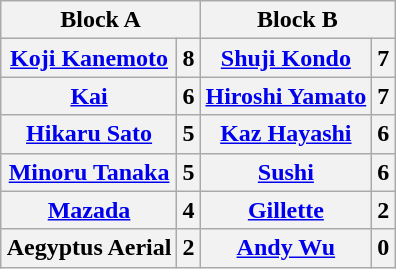<table class="wikitable" style="margin: 1em auto 1em auto;text-align:center">
<tr>
<th colspan="2">Block A</th>
<th colspan="2">Block B</th>
</tr>
<tr>
<th><a href='#'>Koji Kanemoto</a></th>
<th>8</th>
<th><a href='#'>Shuji Kondo</a></th>
<th>7</th>
</tr>
<tr>
<th><a href='#'>Kai</a></th>
<th>6</th>
<th><a href='#'>Hiroshi Yamato</a></th>
<th>7</th>
</tr>
<tr>
<th><a href='#'>Hikaru Sato</a></th>
<th>5</th>
<th><a href='#'>Kaz Hayashi</a></th>
<th>6</th>
</tr>
<tr>
<th><a href='#'>Minoru Tanaka</a></th>
<th>5</th>
<th><a href='#'>Sushi</a></th>
<th>6</th>
</tr>
<tr>
<th><a href='#'>Mazada</a></th>
<th>4</th>
<th><a href='#'>Gillette</a></th>
<th>2</th>
</tr>
<tr>
<th>Aegyptus Aerial</th>
<th>2</th>
<th><a href='#'>Andy Wu</a></th>
<th>0</th>
</tr>
</table>
